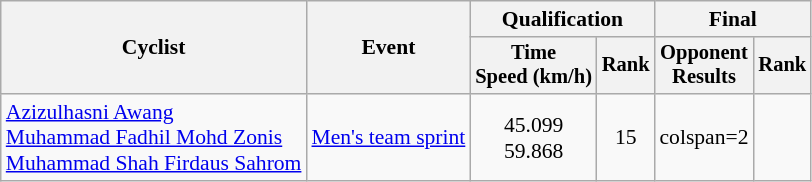<table class="wikitable" style="font-size:90%">
<tr>
<th rowspan=2>Cyclist</th>
<th rowspan=2>Event</th>
<th colspan=2>Qualification</th>
<th colspan=2>Final</th>
</tr>
<tr style="font-size:95%">
<th>Time<br>Speed (km/h)</th>
<th>Rank</th>
<th>Opponent<br>Results</th>
<th>Rank</th>
</tr>
<tr align=center>
<td align=left><a href='#'>Azizulhasni Awang</a><br><a href='#'>Muhammad Fadhil Mohd Zonis</a><br><a href='#'>Muhammad Shah Firdaus Sahrom</a></td>
<td align=left><a href='#'>Men's team sprint</a></td>
<td>45.099<br>59.868</td>
<td>15</td>
<td>colspan=2 </td>
</tr>
</table>
